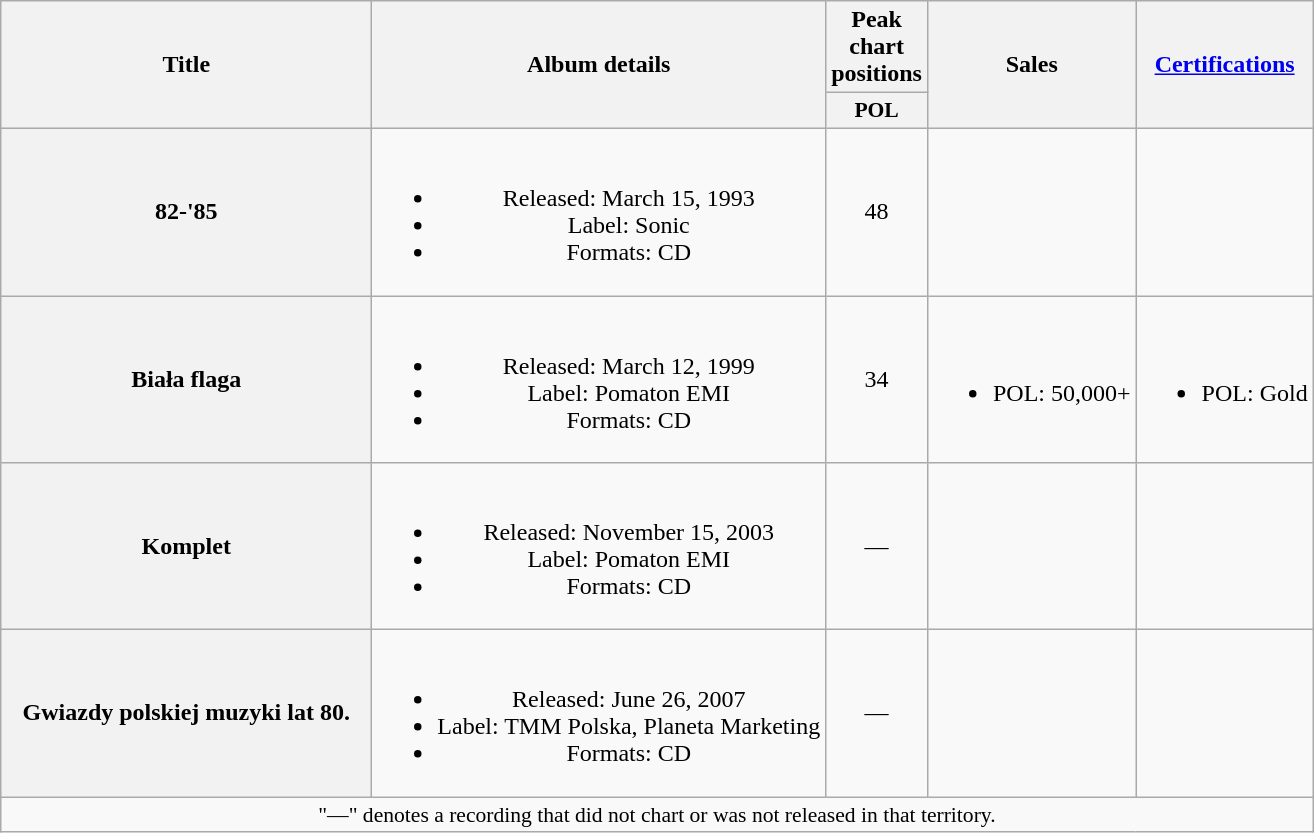<table class="wikitable plainrowheaders" style="text-align:center;">
<tr>
<th scope="col" rowspan="2" style="width:15em;">Title</th>
<th scope="col" rowspan="2">Album details</th>
<th scope="col" colspan="1">Peak chart positions</th>
<th scope="col" rowspan="2">Sales</th>
<th scope="col" rowspan="2"><a href='#'>Certifications</a></th>
</tr>
<tr>
<th scope="col" style="width:3em;font-size:90%;">POL<br></th>
</tr>
<tr>
<th scope="row"><strong>82-'85<em></th>
<td><br><ul><li>Released: March 15, 1993</li><li>Label: Sonic</li><li>Formats: CD</li></ul></td>
<td>48</td>
<td></td>
<td></td>
</tr>
<tr>
<th scope="row"></em>Biała flaga<em></th>
<td><br><ul><li>Released: March 12, 1999</li><li>Label: Pomaton EMI</li><li>Formats: CD</li></ul></td>
<td>34</td>
<td><br><ul><li>POL: 50,000+</li></ul></td>
<td><br><ul><li>POL: Gold</li></ul></td>
</tr>
<tr>
<th scope="row"></em>Komplet<em></th>
<td><br><ul><li>Released: November 15, 2003</li><li>Label: Pomaton EMI</li><li>Formats: CD</li></ul></td>
<td>—</td>
<td></td>
<td></td>
</tr>
<tr>
<th scope="row"></em>Gwiazdy polskiej muzyki lat 80.<em></th>
<td><br><ul><li>Released: June 26, 2007</li><li>Label: TMM Polska, Planeta Marketing</li><li>Formats: CD</li></ul></td>
<td>—</td>
<td></td>
<td></td>
</tr>
<tr>
<td colspan="20" style="font-size:90%">"—" denotes a recording that did not chart or was not released in that territory.</td>
</tr>
</table>
